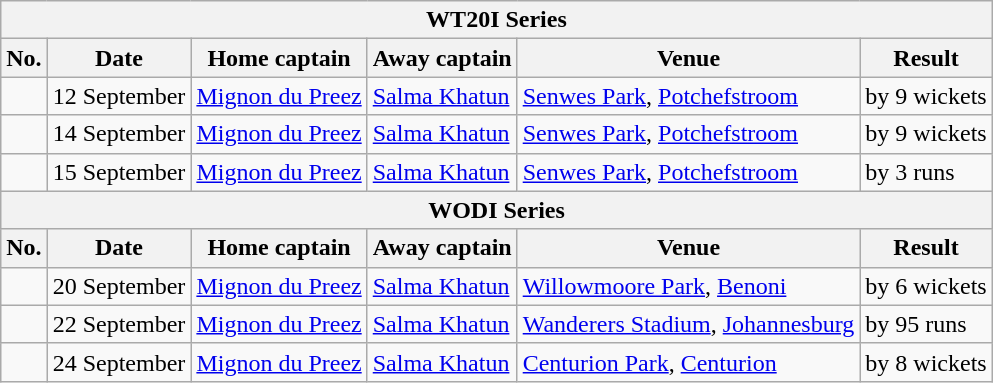<table class="wikitable">
<tr>
<th colspan="6">WT20I Series</th>
</tr>
<tr>
<th>No.</th>
<th>Date</th>
<th>Home captain</th>
<th>Away captain</th>
<th>Venue</th>
<th>Result</th>
</tr>
<tr>
<td></td>
<td>12 September</td>
<td><a href='#'>Mignon du Preez</a></td>
<td><a href='#'>Salma Khatun</a></td>
<td><a href='#'>Senwes Park</a>, <a href='#'>Potchefstroom</a></td>
<td> by 9 wickets</td>
</tr>
<tr>
<td></td>
<td>14 September</td>
<td><a href='#'>Mignon du Preez</a></td>
<td><a href='#'>Salma Khatun</a></td>
<td><a href='#'>Senwes Park</a>, <a href='#'>Potchefstroom</a></td>
<td> by 9 wickets</td>
</tr>
<tr>
<td></td>
<td>15 September</td>
<td><a href='#'>Mignon du Preez</a></td>
<td><a href='#'>Salma Khatun</a></td>
<td><a href='#'>Senwes Park</a>, <a href='#'>Potchefstroom</a></td>
<td> by 3 runs</td>
</tr>
<tr>
<th colspan="6">WODI Series</th>
</tr>
<tr>
<th>No.</th>
<th>Date</th>
<th>Home captain</th>
<th>Away captain</th>
<th>Venue</th>
<th>Result</th>
</tr>
<tr>
<td></td>
<td>20 September</td>
<td><a href='#'>Mignon du Preez</a></td>
<td><a href='#'>Salma Khatun</a></td>
<td><a href='#'>Willowmoore Park</a>, <a href='#'>Benoni</a></td>
<td> by 6 wickets</td>
</tr>
<tr>
<td></td>
<td>22 September</td>
<td><a href='#'>Mignon du Preez</a></td>
<td><a href='#'>Salma Khatun</a></td>
<td><a href='#'>Wanderers Stadium</a>, <a href='#'>Johannesburg</a></td>
<td> by 95 runs</td>
</tr>
<tr>
<td></td>
<td>24 September</td>
<td><a href='#'>Mignon du Preez</a></td>
<td><a href='#'>Salma Khatun</a></td>
<td><a href='#'>Centurion Park</a>, <a href='#'>Centurion</a></td>
<td> by 8 wickets</td>
</tr>
</table>
